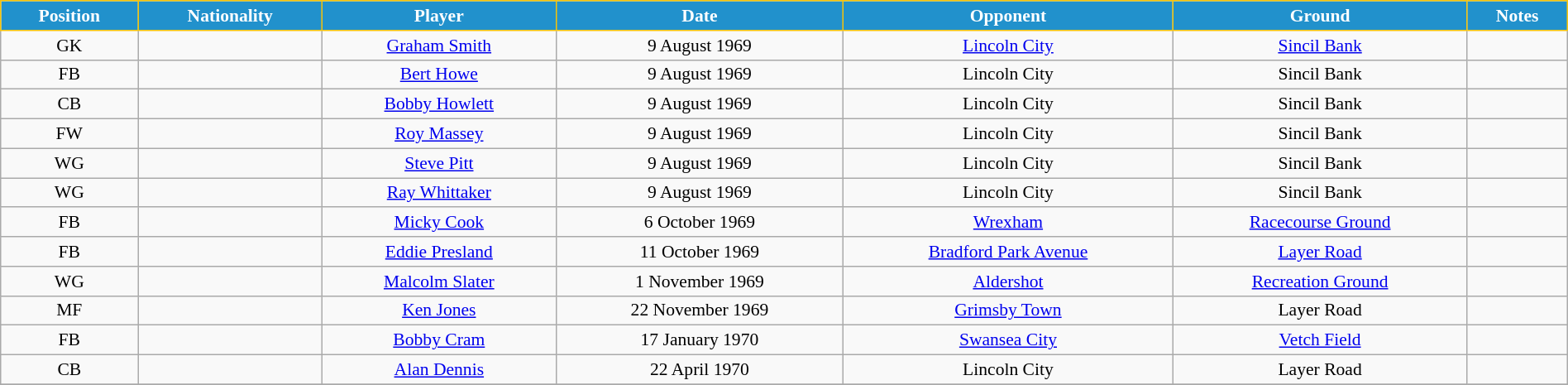<table class="wikitable" style="text-align:center; font-size:90%; width:100%;">
<tr>
<th style="background:#2191CC; color:white; border:1px solid #F7C408; text-align:center;">Position</th>
<th style="background:#2191CC; color:white; border:1px solid #F7C408; text-align:center;">Nationality</th>
<th style="background:#2191CC; color:white; border:1px solid #F7C408; text-align:center;">Player</th>
<th style="background:#2191CC; color:white; border:1px solid #F7C408; text-align:center;">Date</th>
<th style="background:#2191CC; color:white; border:1px solid #F7C408; text-align:center;">Opponent</th>
<th style="background:#2191CC; color:white; border:1px solid #F7C408; text-align:center;">Ground</th>
<th style="background:#2191CC; color:white; border:1px solid #F7C408; text-align:center;">Notes</th>
</tr>
<tr>
<td>GK</td>
<td></td>
<td><a href='#'>Graham Smith</a></td>
<td>9 August 1969</td>
<td><a href='#'>Lincoln City</a></td>
<td><a href='#'>Sincil Bank</a></td>
<td></td>
</tr>
<tr>
<td>FB</td>
<td></td>
<td><a href='#'>Bert Howe</a></td>
<td>9 August 1969</td>
<td>Lincoln City</td>
<td>Sincil Bank</td>
<td></td>
</tr>
<tr>
<td>CB</td>
<td></td>
<td><a href='#'>Bobby Howlett</a></td>
<td>9 August 1969</td>
<td>Lincoln City</td>
<td>Sincil Bank</td>
<td></td>
</tr>
<tr>
<td>FW</td>
<td></td>
<td><a href='#'>Roy Massey</a></td>
<td>9 August 1969</td>
<td>Lincoln City</td>
<td>Sincil Bank</td>
<td></td>
</tr>
<tr>
<td>WG</td>
<td></td>
<td><a href='#'>Steve Pitt</a></td>
<td>9 August 1969</td>
<td>Lincoln City</td>
<td>Sincil Bank</td>
<td></td>
</tr>
<tr>
<td>WG</td>
<td></td>
<td><a href='#'>Ray Whittaker</a></td>
<td>9 August 1969</td>
<td>Lincoln City</td>
<td>Sincil Bank</td>
<td></td>
</tr>
<tr>
<td>FB</td>
<td></td>
<td><a href='#'>Micky Cook</a></td>
<td>6 October 1969</td>
<td><a href='#'>Wrexham</a></td>
<td><a href='#'>Racecourse Ground</a></td>
<td></td>
</tr>
<tr>
<td>FB</td>
<td></td>
<td><a href='#'>Eddie Presland</a></td>
<td>11 October 1969</td>
<td><a href='#'>Bradford Park Avenue</a></td>
<td><a href='#'>Layer Road</a></td>
<td></td>
</tr>
<tr>
<td>WG</td>
<td></td>
<td><a href='#'>Malcolm Slater</a></td>
<td>1 November 1969</td>
<td><a href='#'>Aldershot</a></td>
<td><a href='#'>Recreation Ground</a></td>
<td></td>
</tr>
<tr>
<td>MF</td>
<td></td>
<td><a href='#'>Ken Jones</a></td>
<td>22 November 1969</td>
<td><a href='#'>Grimsby Town</a></td>
<td>Layer Road</td>
<td></td>
</tr>
<tr>
<td>FB</td>
<td></td>
<td><a href='#'>Bobby Cram</a></td>
<td>17 January 1970</td>
<td><a href='#'>Swansea City</a></td>
<td><a href='#'>Vetch Field</a></td>
<td></td>
</tr>
<tr>
<td>CB</td>
<td></td>
<td><a href='#'>Alan Dennis</a></td>
<td>22 April 1970</td>
<td>Lincoln City</td>
<td>Layer Road</td>
<td></td>
</tr>
<tr>
</tr>
</table>
